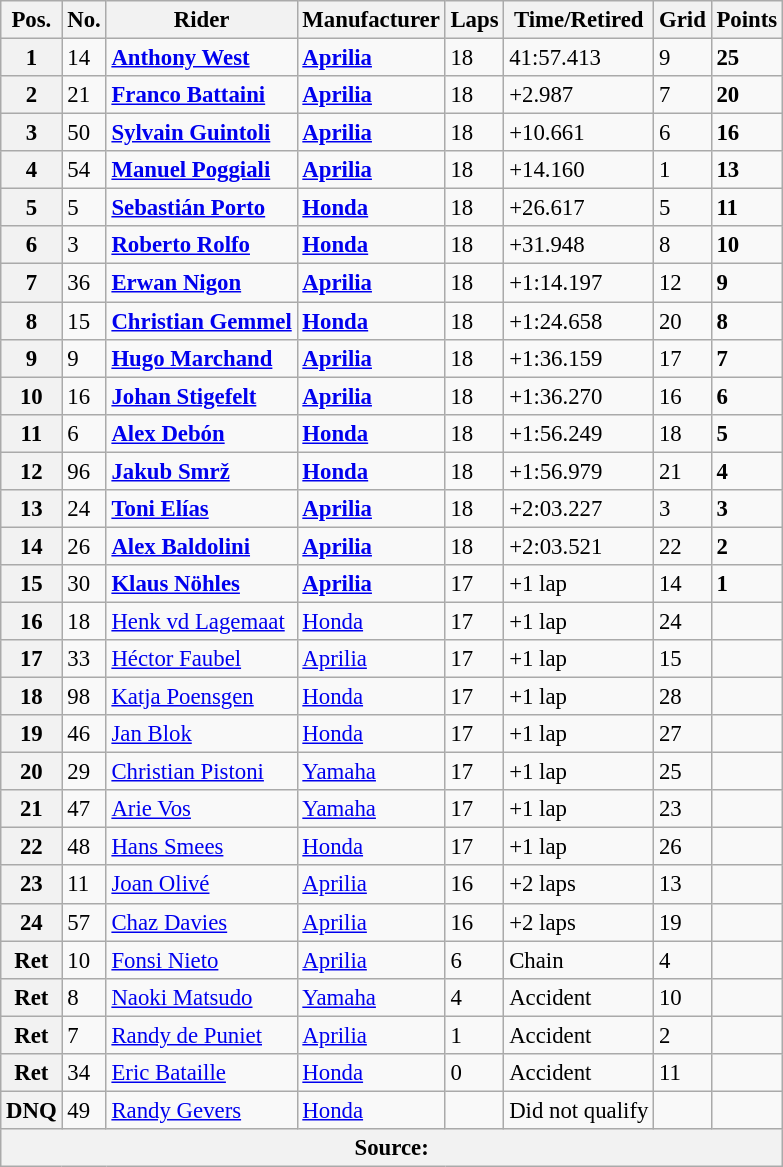<table class="wikitable" style="font-size: 95%;">
<tr>
<th>Pos.</th>
<th>No.</th>
<th>Rider</th>
<th>Manufacturer</th>
<th>Laps</th>
<th>Time/Retired</th>
<th>Grid</th>
<th>Points</th>
</tr>
<tr>
<th>1</th>
<td>14</td>
<td> <strong><a href='#'>Anthony West</a></strong></td>
<td><strong><a href='#'>Aprilia</a></strong></td>
<td>18</td>
<td>41:57.413</td>
<td>9</td>
<td><strong>25</strong></td>
</tr>
<tr>
<th>2</th>
<td>21</td>
<td> <strong><a href='#'>Franco Battaini</a></strong></td>
<td><strong><a href='#'>Aprilia</a></strong></td>
<td>18</td>
<td>+2.987</td>
<td>7</td>
<td><strong>20</strong></td>
</tr>
<tr>
<th>3</th>
<td>50</td>
<td> <strong><a href='#'>Sylvain Guintoli</a></strong></td>
<td><strong><a href='#'>Aprilia</a></strong></td>
<td>18</td>
<td>+10.661</td>
<td>6</td>
<td><strong>16</strong></td>
</tr>
<tr>
<th>4</th>
<td>54</td>
<td> <strong><a href='#'>Manuel Poggiali</a></strong></td>
<td><strong><a href='#'>Aprilia</a></strong></td>
<td>18</td>
<td>+14.160</td>
<td>1</td>
<td><strong>13</strong></td>
</tr>
<tr>
<th>5</th>
<td>5</td>
<td> <strong><a href='#'>Sebastián Porto</a></strong></td>
<td><strong><a href='#'>Honda</a></strong></td>
<td>18</td>
<td>+26.617</td>
<td>5</td>
<td><strong>11</strong></td>
</tr>
<tr>
<th>6</th>
<td>3</td>
<td> <strong><a href='#'>Roberto Rolfo</a></strong></td>
<td><strong><a href='#'>Honda</a></strong></td>
<td>18</td>
<td>+31.948</td>
<td>8</td>
<td><strong>10</strong></td>
</tr>
<tr>
<th>7</th>
<td>36</td>
<td> <strong><a href='#'>Erwan Nigon</a></strong></td>
<td><strong><a href='#'>Aprilia</a></strong></td>
<td>18</td>
<td>+1:14.197</td>
<td>12</td>
<td><strong>9</strong></td>
</tr>
<tr>
<th>8</th>
<td>15</td>
<td> <strong><a href='#'>Christian Gemmel</a></strong></td>
<td><strong><a href='#'>Honda</a></strong></td>
<td>18</td>
<td>+1:24.658</td>
<td>20</td>
<td><strong>8</strong></td>
</tr>
<tr>
<th>9</th>
<td>9</td>
<td> <strong><a href='#'>Hugo Marchand</a></strong></td>
<td><strong><a href='#'>Aprilia</a></strong></td>
<td>18</td>
<td>+1:36.159</td>
<td>17</td>
<td><strong>7</strong></td>
</tr>
<tr>
<th>10</th>
<td>16</td>
<td> <strong><a href='#'>Johan Stigefelt</a></strong></td>
<td><strong><a href='#'>Aprilia</a></strong></td>
<td>18</td>
<td>+1:36.270</td>
<td>16</td>
<td><strong>6</strong></td>
</tr>
<tr>
<th>11</th>
<td>6</td>
<td> <strong><a href='#'>Alex Debón</a></strong></td>
<td><strong><a href='#'>Honda</a></strong></td>
<td>18</td>
<td>+1:56.249</td>
<td>18</td>
<td><strong>5</strong></td>
</tr>
<tr>
<th>12</th>
<td>96</td>
<td> <strong><a href='#'>Jakub Smrž</a></strong></td>
<td><strong><a href='#'>Honda</a></strong></td>
<td>18</td>
<td>+1:56.979</td>
<td>21</td>
<td><strong>4</strong></td>
</tr>
<tr>
<th>13</th>
<td>24</td>
<td> <strong><a href='#'>Toni Elías</a></strong></td>
<td><strong><a href='#'>Aprilia</a></strong></td>
<td>18</td>
<td>+2:03.227</td>
<td>3</td>
<td><strong>3</strong></td>
</tr>
<tr>
<th>14</th>
<td>26</td>
<td> <strong><a href='#'>Alex Baldolini</a></strong></td>
<td><strong><a href='#'>Aprilia</a></strong></td>
<td>18</td>
<td>+2:03.521</td>
<td>22</td>
<td><strong>2</strong></td>
</tr>
<tr>
<th>15</th>
<td>30</td>
<td> <strong><a href='#'>Klaus Nöhles</a></strong></td>
<td><strong><a href='#'>Aprilia</a></strong></td>
<td>17</td>
<td>+1 lap</td>
<td>14</td>
<td><strong>1</strong></td>
</tr>
<tr>
<th>16</th>
<td>18</td>
<td> <a href='#'>Henk vd Lagemaat</a></td>
<td><a href='#'>Honda</a></td>
<td>17</td>
<td>+1 lap</td>
<td>24</td>
<td></td>
</tr>
<tr>
<th>17</th>
<td>33</td>
<td> <a href='#'>Héctor Faubel</a></td>
<td><a href='#'>Aprilia</a></td>
<td>17</td>
<td>+1 lap</td>
<td>15</td>
<td></td>
</tr>
<tr>
<th>18</th>
<td>98</td>
<td> <a href='#'>Katja Poensgen</a></td>
<td><a href='#'>Honda</a></td>
<td>17</td>
<td>+1 lap</td>
<td>28</td>
<td></td>
</tr>
<tr>
<th>19</th>
<td>46</td>
<td> <a href='#'>Jan Blok</a></td>
<td><a href='#'>Honda</a></td>
<td>17</td>
<td>+1 lap</td>
<td>27</td>
<td></td>
</tr>
<tr>
<th>20</th>
<td>29</td>
<td> <a href='#'>Christian Pistoni</a></td>
<td><a href='#'>Yamaha</a></td>
<td>17</td>
<td>+1 lap</td>
<td>25</td>
<td></td>
</tr>
<tr>
<th>21</th>
<td>47</td>
<td> <a href='#'>Arie Vos</a></td>
<td><a href='#'>Yamaha</a></td>
<td>17</td>
<td>+1 lap</td>
<td>23</td>
<td></td>
</tr>
<tr>
<th>22</th>
<td>48</td>
<td> <a href='#'>Hans Smees</a></td>
<td><a href='#'>Honda</a></td>
<td>17</td>
<td>+1 lap</td>
<td>26</td>
<td></td>
</tr>
<tr>
<th>23</th>
<td>11</td>
<td> <a href='#'>Joan Olivé</a></td>
<td><a href='#'>Aprilia</a></td>
<td>16</td>
<td>+2 laps</td>
<td>13</td>
<td></td>
</tr>
<tr>
<th>24</th>
<td>57</td>
<td> <a href='#'>Chaz Davies</a></td>
<td><a href='#'>Aprilia</a></td>
<td>16</td>
<td>+2 laps</td>
<td>19</td>
<td></td>
</tr>
<tr>
<th>Ret</th>
<td>10</td>
<td> <a href='#'>Fonsi Nieto</a></td>
<td><a href='#'>Aprilia</a></td>
<td>6</td>
<td>Chain</td>
<td>4</td>
<td></td>
</tr>
<tr>
<th>Ret</th>
<td>8</td>
<td> <a href='#'>Naoki Matsudo</a></td>
<td><a href='#'>Yamaha</a></td>
<td>4</td>
<td>Accident</td>
<td>10</td>
<td></td>
</tr>
<tr>
<th>Ret</th>
<td>7</td>
<td> <a href='#'>Randy de Puniet</a></td>
<td><a href='#'>Aprilia</a></td>
<td>1</td>
<td>Accident</td>
<td>2</td>
<td></td>
</tr>
<tr>
<th>Ret</th>
<td>34</td>
<td> <a href='#'>Eric Bataille</a></td>
<td><a href='#'>Honda</a></td>
<td>0</td>
<td>Accident</td>
<td>11</td>
<td></td>
</tr>
<tr>
<th>DNQ</th>
<td>49</td>
<td> <a href='#'>Randy Gevers</a></td>
<td><a href='#'>Honda</a></td>
<td></td>
<td>Did not qualify</td>
<td></td>
<td></td>
</tr>
<tr>
<th colspan=8>Source: </th>
</tr>
</table>
